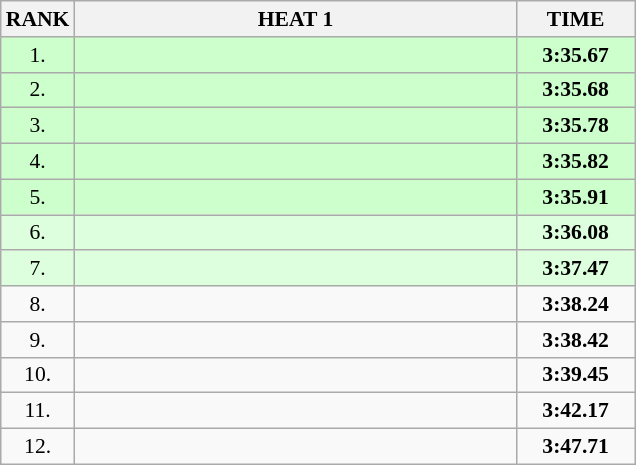<table class="wikitable" style="border-collapse: collapse; font-size: 90%;">
<tr>
<th>RANK</th>
<th style="width: 20em">HEAT 1</th>
<th style="width: 5em">TIME</th>
</tr>
<tr style="background:#ccffcc;">
<td align="center">1.</td>
<td></td>
<td align="center"><strong>3:35.67</strong></td>
</tr>
<tr style="background:#ccffcc;">
<td align="center">2.</td>
<td></td>
<td align="center"><strong>3:35.68</strong></td>
</tr>
<tr style="background:#ccffcc;">
<td align="center">3.</td>
<td></td>
<td align="center"><strong>3:35.78</strong></td>
</tr>
<tr style="background:#ccffcc;">
<td align="center">4.</td>
<td></td>
<td align="center"><strong>3:35.82</strong></td>
</tr>
<tr style="background:#ccffcc;">
<td align="center">5.</td>
<td></td>
<td align="center"><strong>3:35.91</strong></td>
</tr>
<tr style="background:#ddffdd;">
<td align="center">6.</td>
<td></td>
<td align="center"><strong>3:36.08</strong></td>
</tr>
<tr style="background:#ddffdd;">
<td align="center">7.</td>
<td></td>
<td align="center"><strong>3:37.47</strong></td>
</tr>
<tr>
<td align="center">8.</td>
<td></td>
<td align="center"><strong>3:38.24</strong></td>
</tr>
<tr>
<td align="center">9.</td>
<td></td>
<td align="center"><strong>3:38.42</strong></td>
</tr>
<tr>
<td align="center">10.</td>
<td></td>
<td align="center"><strong>3:39.45</strong></td>
</tr>
<tr>
<td align="center">11.</td>
<td></td>
<td align="center"><strong>3:42.17</strong></td>
</tr>
<tr>
<td align="center">12.</td>
<td></td>
<td align="center"><strong>3:47.71</strong></td>
</tr>
</table>
